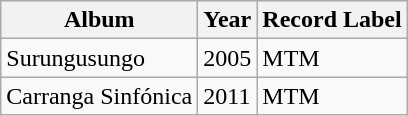<table class="wikitable">
<tr>
<th>Album</th>
<th>Year</th>
<th>Record Label</th>
</tr>
<tr>
<td>Surungusungo</td>
<td>2005</td>
<td>MTM</td>
</tr>
<tr>
<td>Carranga Sinfónica</td>
<td>2011</td>
<td>MTM</td>
</tr>
</table>
